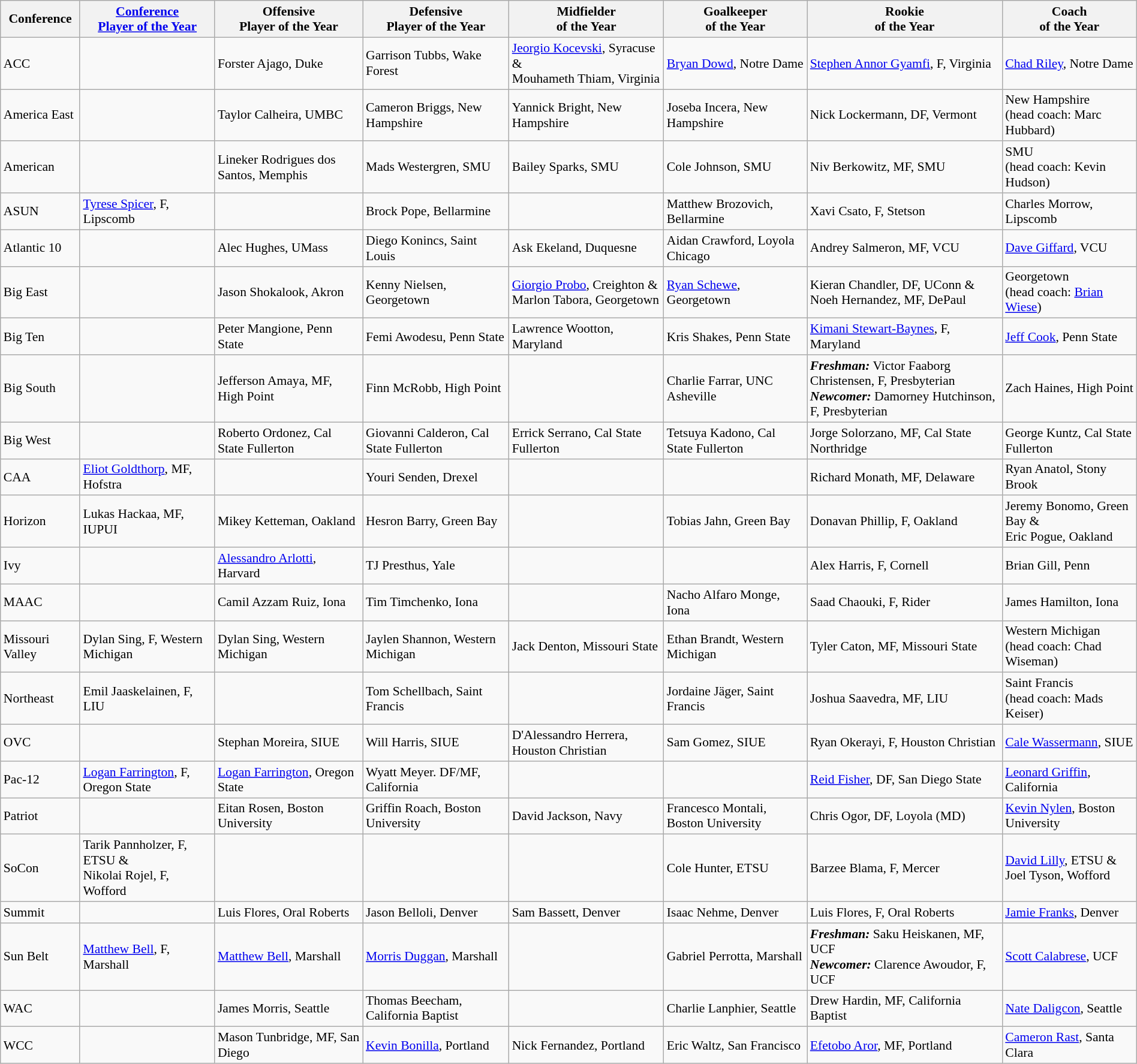<table class="wikitable"  style="font-size:90%; width:100%">
<tr>
<th>Conference</th>
<th><a href='#'>Conference<br>Player of the Year</a></th>
<th>Offensive<br>Player of the Year</th>
<th>Defensive<br>Player of the Year</th>
<th>Midfielder<br>of the Year</th>
<th>Goalkeeper<br>of the Year</th>
<th>Rookie<br>of the Year</th>
<th>Coach<br>of the Year</th>
</tr>
<tr>
<td>ACC</td>
<td></td>
<td>Forster Ajago, Duke</td>
<td>Garrison Tubbs, Wake Forest</td>
<td><a href='#'>Jeorgio Kocevski</a>, Syracuse &<br>Mouhameth Thiam, Virginia</td>
<td><a href='#'>Bryan Dowd</a>, Notre Dame</td>
<td><a href='#'>Stephen Annor Gyamfi</a>, F, Virginia</td>
<td><a href='#'>Chad Riley</a>, Notre Dame</td>
</tr>
<tr>
<td>America East</td>
<td></td>
<td>Taylor Calheira, UMBC</td>
<td>Cameron Briggs, New Hampshire</td>
<td>Yannick Bright, New Hampshire</td>
<td>Joseba Incera, New Hampshire</td>
<td>Nick Lockermann, DF, Vermont</td>
<td>New Hampshire<br>(head coach: Marc Hubbard)</td>
</tr>
<tr>
<td>American</td>
<td></td>
<td>Lineker Rodrigues dos Santos, Memphis</td>
<td>Mads Westergren, SMU</td>
<td>Bailey Sparks, SMU</td>
<td>Cole Johnson, SMU</td>
<td>Niv Berkowitz, MF, SMU</td>
<td>SMU<br>(head coach: Kevin Hudson)</td>
</tr>
<tr>
<td>ASUN</td>
<td><a href='#'>Tyrese Spicer</a>, F, Lipscomb</td>
<td></td>
<td>Brock Pope, Bellarmine</td>
<td></td>
<td>Matthew Brozovich, Bellarmine</td>
<td>Xavi Csato, F, Stetson</td>
<td>Charles Morrow, Lipscomb</td>
</tr>
<tr>
<td>Atlantic 10</td>
<td></td>
<td>Alec Hughes, UMass</td>
<td>Diego Konincs, Saint Louis</td>
<td>Ask Ekeland, Duquesne</td>
<td>Aidan Crawford, Loyola Chicago</td>
<td>Andrey Salmeron, MF, VCU</td>
<td><a href='#'>Dave Giffard</a>, VCU</td>
</tr>
<tr>
<td>Big East</td>
<td></td>
<td>Jason Shokalook, Akron</td>
<td>Kenny Nielsen, Georgetown</td>
<td><a href='#'>Giorgio Probo</a>, Creighton &<br>Marlon Tabora, Georgetown</td>
<td><a href='#'>Ryan Schewe</a>, Georgetown</td>
<td>Kieran Chandler, DF, UConn &<br>Noeh Hernandez, MF, DePaul</td>
<td>Georgetown<br>(head coach: <a href='#'>Brian Wiese</a>)</td>
</tr>
<tr>
<td>Big Ten</td>
<td></td>
<td>Peter Mangione, Penn State</td>
<td>Femi Awodesu, Penn State</td>
<td>Lawrence Wootton, Maryland</td>
<td>Kris Shakes, Penn State</td>
<td><a href='#'>Kimani Stewart-Baynes</a>, F, Maryland</td>
<td><a href='#'>Jeff Cook</a>, Penn State</td>
</tr>
<tr>
<td>Big South</td>
<td></td>
<td>Jefferson Amaya, MF, High Point</td>
<td>Finn McRobb, High Point</td>
<td></td>
<td>Charlie Farrar, UNC Asheville</td>
<td><strong><em>Freshman:</em></strong> Victor Faaborg Christensen, F, Presbyterian<br><strong><em>Newcomer:</em></strong> Damorney Hutchinson, F, Presbyterian</td>
<td>Zach Haines, High Point</td>
</tr>
<tr>
<td>Big West</td>
<td></td>
<td>Roberto Ordonez, Cal State Fullerton</td>
<td>Giovanni Calderon, Cal State Fullerton</td>
<td>Errick Serrano, Cal State Fullerton</td>
<td>Tetsuya Kadono, Cal State Fullerton</td>
<td>Jorge Solorzano, MF, Cal State Northridge</td>
<td>George Kuntz, Cal State Fullerton</td>
</tr>
<tr>
<td>CAA</td>
<td><a href='#'>Eliot Goldthorp</a>, MF, Hofstra</td>
<td></td>
<td>Youri Senden, Drexel</td>
<td></td>
<td></td>
<td>Richard Monath, MF, Delaware</td>
<td>Ryan Anatol, Stony Brook</td>
</tr>
<tr>
<td>Horizon</td>
<td>Lukas Hackaa, MF, IUPUI</td>
<td>Mikey Ketteman, Oakland</td>
<td>Hesron Barry, Green Bay</td>
<td></td>
<td>Tobias Jahn, Green Bay</td>
<td>Donavan Phillip, F, Oakland</td>
<td>Jeremy Bonomo, Green Bay &<br>Eric Pogue, Oakland</td>
</tr>
<tr>
<td>Ivy</td>
<td></td>
<td><a href='#'>Alessandro Arlotti</a>, Harvard</td>
<td>TJ Presthus, Yale</td>
<td></td>
<td></td>
<td>Alex Harris, F, Cornell</td>
<td>Brian Gill, Penn</td>
</tr>
<tr>
<td>MAAC</td>
<td></td>
<td>Camil Azzam Ruiz, Iona</td>
<td>Tim Timchenko, Iona</td>
<td></td>
<td>Nacho Alfaro Monge, Iona</td>
<td>Saad Chaouki, F, Rider</td>
<td>James Hamilton, Iona</td>
</tr>
<tr>
<td>Missouri Valley</td>
<td>Dylan Sing, F, Western Michigan</td>
<td>Dylan Sing, Western Michigan</td>
<td>Jaylen Shannon, Western Michigan</td>
<td>Jack Denton, Missouri State</td>
<td>Ethan Brandt, Western Michigan</td>
<td>Tyler Caton, MF, Missouri State</td>
<td>Western Michigan<br>(head coach: Chad Wiseman)</td>
</tr>
<tr>
<td>Northeast</td>
<td>Emil Jaaskelainen, F, LIU</td>
<td></td>
<td>Tom Schellbach, Saint Francis</td>
<td></td>
<td>Jordaine Jäger, Saint Francis</td>
<td>Joshua Saavedra, MF, LIU</td>
<td>Saint Francis<br>(head coach: Mads Keiser)</td>
</tr>
<tr>
<td>OVC</td>
<td></td>
<td>Stephan Moreira, SIUE</td>
<td>Will Harris, SIUE</td>
<td>D'Alessandro Herrera, Houston Christian</td>
<td>Sam Gomez, SIUE</td>
<td>Ryan Okerayi, F, Houston Christian</td>
<td><a href='#'>Cale Wassermann</a>, SIUE</td>
</tr>
<tr>
<td>Pac-12</td>
<td><a href='#'>Logan Farrington</a>, F, Oregon State</td>
<td><a href='#'>Logan Farrington</a>, Oregon State</td>
<td>Wyatt Meyer. DF/MF, California</td>
<td></td>
<td></td>
<td><a href='#'>Reid Fisher</a>, DF, San Diego State</td>
<td><a href='#'>Leonard Griffin</a>, California</td>
</tr>
<tr>
<td>Patriot</td>
<td></td>
<td>Eitan Rosen, Boston University</td>
<td>Griffin Roach, Boston University</td>
<td>David Jackson, Navy</td>
<td>Francesco Montali, Boston University</td>
<td>Chris Ogor, DF, Loyola (MD)</td>
<td><a href='#'>Kevin Nylen</a>, Boston University</td>
</tr>
<tr>
<td>SoCon</td>
<td>Tarik Pannholzer, F, ETSU &<br>Nikolai Rojel, F, Wofford</td>
<td></td>
<td></td>
<td></td>
<td>Cole Hunter, ETSU</td>
<td>Barzee Blama, F, Mercer</td>
<td><a href='#'>David Lilly</a>, ETSU &<br>Joel Tyson, Wofford</td>
</tr>
<tr>
<td>Summit</td>
<td></td>
<td>Luis Flores, Oral Roberts</td>
<td>Jason Belloli, Denver</td>
<td>Sam Bassett, Denver</td>
<td>Isaac Nehme, Denver</td>
<td>Luis Flores, F, Oral Roberts</td>
<td><a href='#'>Jamie Franks</a>, Denver</td>
</tr>
<tr>
<td>Sun Belt</td>
<td><a href='#'>Matthew Bell</a>, F, Marshall</td>
<td><a href='#'>Matthew Bell</a>, Marshall</td>
<td><a href='#'>Morris Duggan</a>, Marshall</td>
<td></td>
<td>Gabriel Perrotta, Marshall</td>
<td><strong><em>Freshman:</em></strong> Saku Heiskanen, MF, UCF<br><strong><em>Newcomer:</em></strong> Clarence Awoudor, F, UCF</td>
<td><a href='#'>Scott Calabrese</a>, UCF</td>
</tr>
<tr>
<td>WAC</td>
<td></td>
<td>James Morris, Seattle</td>
<td>Thomas Beecham, California Baptist</td>
<td></td>
<td>Charlie Lanphier, Seattle</td>
<td>Drew Hardin, MF, California Baptist</td>
<td><a href='#'>Nate Daligcon</a>, Seattle</td>
</tr>
<tr>
<td>WCC</td>
<td></td>
<td>Mason Tunbridge, MF, San Diego</td>
<td><a href='#'>Kevin Bonilla</a>, Portland</td>
<td>Nick Fernandez, Portland</td>
<td>Eric Waltz, San Francisco</td>
<td><a href='#'>Efetobo Aror</a>, MF, Portland</td>
<td><a href='#'>Cameron Rast</a>, Santa Clara</td>
</tr>
</table>
